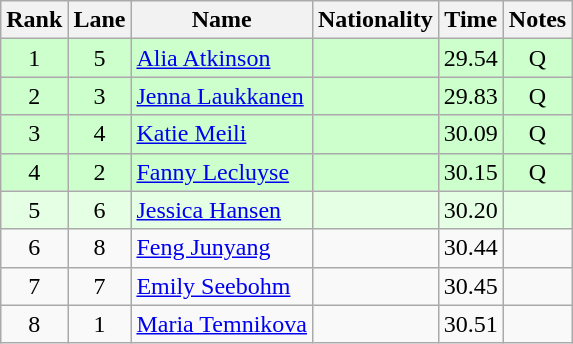<table class="wikitable sortable" style="text-align:center">
<tr>
<th>Rank</th>
<th>Lane</th>
<th>Name</th>
<th>Nationality</th>
<th>Time</th>
<th>Notes</th>
</tr>
<tr bgcolor=ccffcc>
<td>1</td>
<td>5</td>
<td align=left><a href='#'>Alia Atkinson</a></td>
<td align=left></td>
<td>29.54</td>
<td>Q</td>
</tr>
<tr bgcolor=ccffcc>
<td>2</td>
<td>3</td>
<td align=left><a href='#'>Jenna Laukkanen</a></td>
<td align=left></td>
<td>29.83</td>
<td>Q</td>
</tr>
<tr bgcolor=ccffcc>
<td>3</td>
<td>4</td>
<td align=left><a href='#'>Katie Meili</a></td>
<td align=left></td>
<td>30.09</td>
<td>Q</td>
</tr>
<tr bgcolor=ccffcc>
<td>4</td>
<td>2</td>
<td align=left><a href='#'>Fanny Lecluyse</a></td>
<td align=left></td>
<td>30.15</td>
<td>Q</td>
</tr>
<tr bgcolor=e5ffe5>
<td>5</td>
<td>6</td>
<td align=left><a href='#'>Jessica Hansen</a></td>
<td align=left></td>
<td>30.20</td>
<td></td>
</tr>
<tr>
<td>6</td>
<td>8</td>
<td align=left><a href='#'>Feng Junyang</a></td>
<td align=left></td>
<td>30.44</td>
<td></td>
</tr>
<tr>
<td>7</td>
<td>7</td>
<td align=left><a href='#'>Emily Seebohm</a></td>
<td align=left></td>
<td>30.45</td>
<td></td>
</tr>
<tr>
<td>8</td>
<td>1</td>
<td align=left><a href='#'>Maria Temnikova</a></td>
<td align=left></td>
<td>30.51</td>
<td></td>
</tr>
</table>
